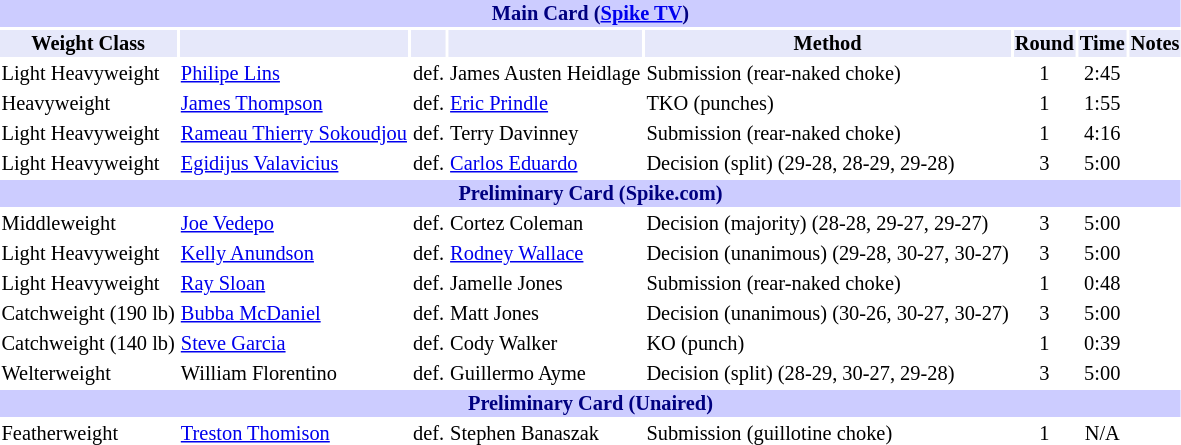<table class="toccolours" style="font-size: 85%;">
<tr>
<th colspan="8" style="background-color: #ccf; color: #000080; text-align: center;"><strong>Main Card (<a href='#'>Spike TV</a>)</strong></th>
</tr>
<tr>
<th colspan="1" style="background-color: #E6E8FA; color: #000000; text-align: center;">Weight Class</th>
<th colspan="1" style="background-color: #E6E8FA; color: #000000; text-align: center;"></th>
<th colspan="1" style="background-color: #E6E8FA; color: #000000; text-align: center;"></th>
<th colspan="1" style="background-color: #E6E8FA; color: #000000; text-align: center;"></th>
<th colspan="1" style="background-color: #E6E8FA; color: #000000; text-align: center;">Method</th>
<th colspan="1" style="background-color: #E6E8FA; color: #000000; text-align: center;">Round</th>
<th colspan="1" style="background-color: #E6E8FA; color: #000000; text-align: center;">Time</th>
<th colspan="1" style="background-color: #E6E8FA; color: #000000; text-align: center;">Notes</th>
</tr>
<tr>
<td>Light Heavyweight</td>
<td><a href='#'>Philipe Lins</a></td>
<td align=center>def.</td>
<td>James Austen Heidlage</td>
<td>Submission (rear-naked choke)</td>
<td align=center>1</td>
<td align=center>2:45</td>
<td></td>
</tr>
<tr>
<td>Heavyweight</td>
<td><a href='#'>James Thompson</a></td>
<td align=center>def.</td>
<td><a href='#'>Eric Prindle</a></td>
<td>TKO (punches)</td>
<td align=center>1</td>
<td align=center>1:55</td>
<td></td>
</tr>
<tr>
<td>Light Heavyweight</td>
<td><a href='#'>Rameau Thierry Sokoudjou</a></td>
<td align=center>def.</td>
<td>Terry Davinney</td>
<td>Submission (rear-naked choke)</td>
<td align=center>1</td>
<td align=center>4:16</td>
<td></td>
</tr>
<tr>
<td>Light Heavyweight</td>
<td><a href='#'>Egidijus Valavicius</a></td>
<td align=center>def.</td>
<td><a href='#'>Carlos Eduardo</a></td>
<td>Decision (split) (29-28, 28-29, 29-28)</td>
<td align=center>3</td>
<td align=center>5:00</td>
<td></td>
</tr>
<tr>
<th colspan="8" style="background-color: #ccf; color: #000080; text-align: center;"><strong>Preliminary Card (Spike.com)</strong></th>
</tr>
<tr>
<td>Middleweight</td>
<td><a href='#'>Joe Vedepo</a></td>
<td align=center>def.</td>
<td>Cortez Coleman</td>
<td>Decision (majority) (28-28, 29-27, 29-27)</td>
<td align=center>3</td>
<td align=center>5:00</td>
<td></td>
</tr>
<tr>
<td>Light Heavyweight</td>
<td><a href='#'>Kelly Anundson</a></td>
<td align=center>def.</td>
<td><a href='#'>Rodney Wallace</a></td>
<td>Decision (unanimous) (29-28, 30-27, 30-27)</td>
<td align=center>3</td>
<td align=center>5:00</td>
<td></td>
</tr>
<tr>
<td>Light Heavyweight</td>
<td><a href='#'>Ray Sloan</a></td>
<td align=center>def.</td>
<td>Jamelle Jones</td>
<td>Submission (rear-naked choke)</td>
<td align=center>1</td>
<td align=center>0:48</td>
<td></td>
</tr>
<tr>
<td>Catchweight (190 lb)</td>
<td><a href='#'>Bubba McDaniel</a></td>
<td align=center>def.</td>
<td>Matt Jones</td>
<td>Decision (unanimous) (30-26, 30-27, 30-27)</td>
<td align=center>3</td>
<td align=center>5:00</td>
<td></td>
</tr>
<tr>
<td>Catchweight (140 lb)</td>
<td><a href='#'>Steve Garcia</a></td>
<td align=center>def.</td>
<td>Cody Walker</td>
<td>KO (punch)</td>
<td align=center>1</td>
<td align=center>0:39</td>
<td></td>
</tr>
<tr>
<td>Welterweight</td>
<td>William Florentino</td>
<td align=center>def.</td>
<td>Guillermo Ayme</td>
<td>Decision (split) (28-29, 30-27, 29-28)</td>
<td align=center>3</td>
<td align=center>5:00</td>
<td></td>
</tr>
<tr>
<th colspan="8" style="background-color: #ccf; color: #000080; text-align: center;"><strong>Preliminary Card (Unaired)</strong></th>
</tr>
<tr>
<td>Featherweight</td>
<td><a href='#'>Treston Thomison</a></td>
<td align=center>def.</td>
<td>Stephen Banaszak</td>
<td>Submission (guillotine choke)</td>
<td align=center>1</td>
<td align=center>N/A</td>
<td></td>
</tr>
</table>
